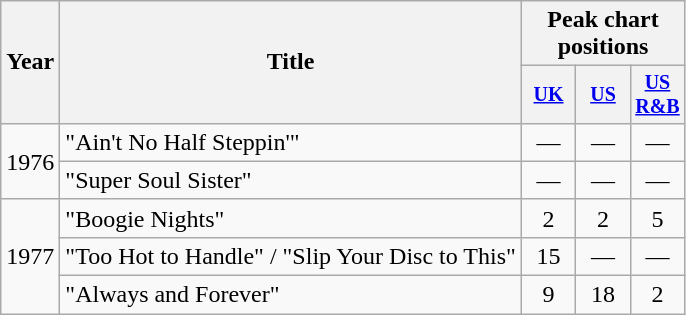<table class="wikitable" style="text-align:center;">
<tr>
<th rowspan="2">Year</th>
<th rowspan="2">Title</th>
<th colspan="3">Peak chart<br>positions</th>
</tr>
<tr style="font-size:smaller;">
<th width="30"><a href='#'>UK</a><br></th>
<th width="30"><a href='#'>US</a><br></th>
<th width="30"><a href='#'>US<br>R&B</a><br></th>
</tr>
<tr>
<td rowspan="2">1976</td>
<td align="left">"Ain't No Half Steppin'"</td>
<td>—</td>
<td>—</td>
<td>—</td>
</tr>
<tr>
<td align="left">"Super Soul Sister"</td>
<td>—</td>
<td>—</td>
<td>—</td>
</tr>
<tr>
<td rowspan="3">1977</td>
<td align="left">"Boogie Nights"</td>
<td>2</td>
<td>2</td>
<td>5</td>
</tr>
<tr>
<td align="left">"Too Hot to Handle" / "Slip Your Disc to This"</td>
<td>15</td>
<td>—</td>
<td>—</td>
</tr>
<tr>
<td align="left">"Always and Forever"</td>
<td>9</td>
<td>18</td>
<td>2</td>
</tr>
</table>
